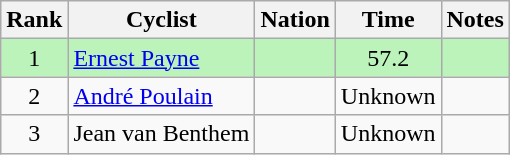<table class="wikitable sortable">
<tr>
<th>Rank</th>
<th>Cyclist</th>
<th>Nation</th>
<th>Time</th>
<th>Notes</th>
</tr>
<tr bgcolor=bbf3bb>
<td align=center>1</td>
<td><a href='#'>Ernest Payne</a></td>
<td></td>
<td align=center>57.2</td>
<td align=center></td>
</tr>
<tr>
<td align=center>2</td>
<td><a href='#'>André Poulain</a></td>
<td></td>
<td align=center>Unknown</td>
<td></td>
</tr>
<tr>
<td align=center>3</td>
<td>Jean van Benthem</td>
<td></td>
<td align=center>Unknown</td>
<td></td>
</tr>
</table>
